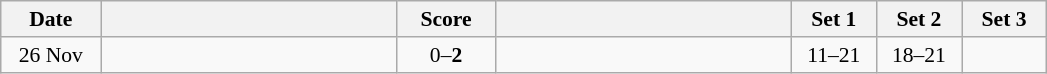<table class="wikitable" style="text-align: center; font-size:90% ">
<tr>
<th width="60">Date</th>
<th align="right" width="190"></th>
<th width="60">Score</th>
<th align="left" width="190"></th>
<th width="50">Set 1</th>
<th width="50">Set 2</th>
<th width="50">Set 3</th>
</tr>
<tr>
<td>26 Nov</td>
<td align=right></td>
<td align=center>0–<strong>2</strong></td>
<td align=left><strong></strong></td>
<td>11–21</td>
<td>18–21</td>
</tr>
</table>
